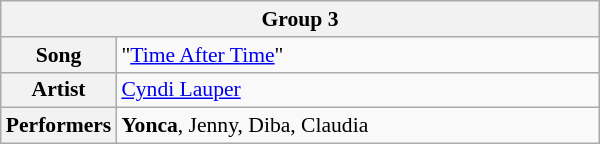<table class="wikitable" style="font-size: 90%" width=400px>
<tr>
<th colspan=2>Group 3</th>
</tr>
<tr>
<th width=10%>Song</th>
<td>"<a href='#'>Time After Time</a>"</td>
</tr>
<tr>
<th width=10%>Artist</th>
<td><a href='#'>Cyndi Lauper</a></td>
</tr>
<tr>
<th width=10%>Performers</th>
<td><strong>Yonca</strong>, Jenny, Diba, Claudia</td>
</tr>
</table>
